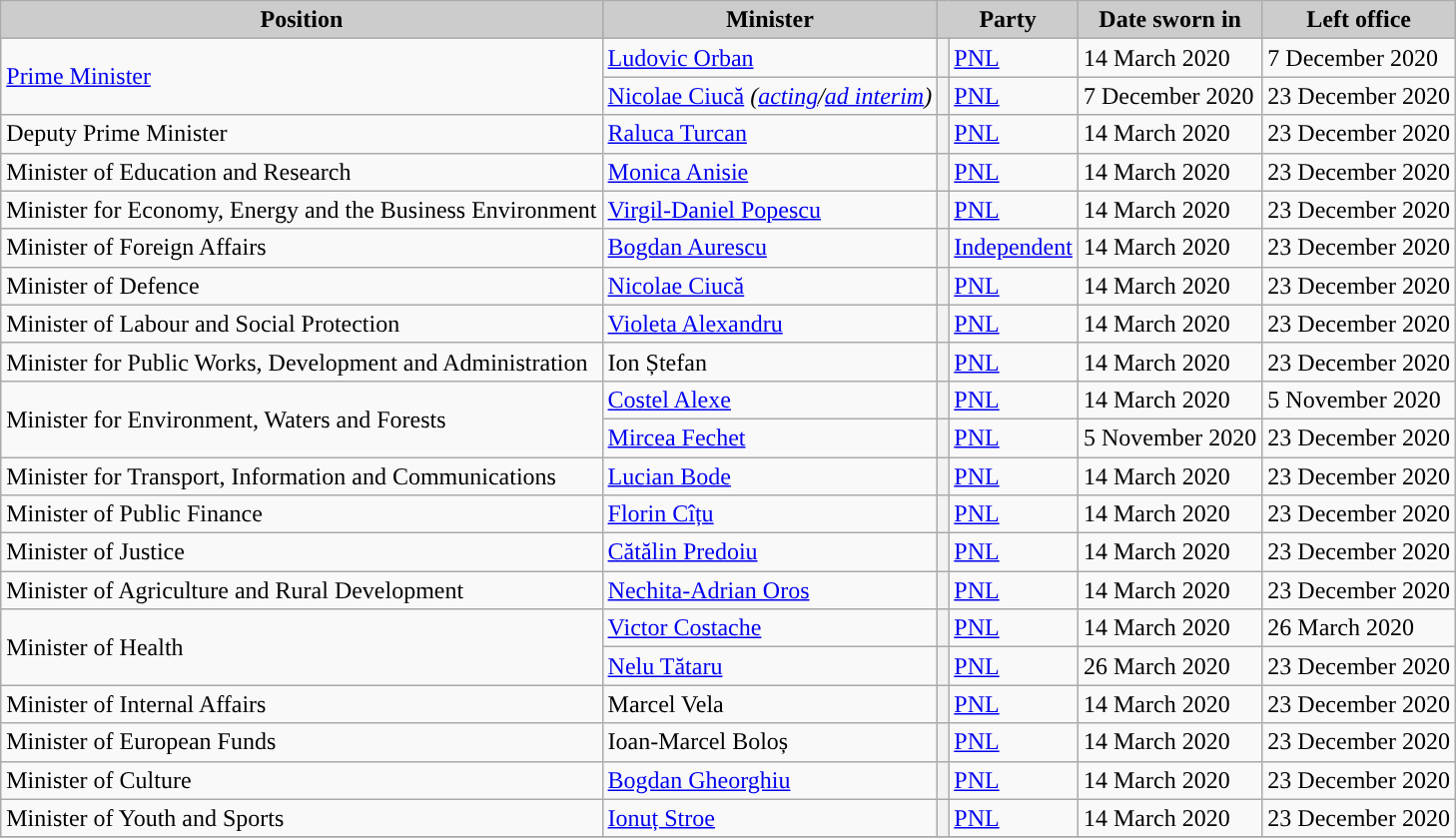<table class="wikitable">
<tr>
<th style="background:#ccc;">Position</th>
<th style="background:#ccc;">Minister</th>
<th style="background:#ccc;" colspan="2">Party</th>
<th style="background:#ccc;">Date sworn in</th>
<th style="background:#ccc;">Left office</th>
</tr>
<tr>
<td rowspan=2><a href='#'>Prime Minister</a></td>
<td><a href='#'>Ludovic Orban</a></td>
<th style="background-color: "></th>
<td><a href='#'>PNL</a></td>
<td>14 March 2020</td>
<td>7 December 2020</td>
</tr>
<tr>
<td><a href='#'>Nicolae Ciucă</a> <em>(<a href='#'>acting</a>/<a href='#'>ad interim</a>)</em></td>
<th style="background-color: "></th>
<td><a href='#'>PNL</a></td>
<td>7 December 2020</td>
<td>23 December 2020</td>
</tr>
<tr>
<td>Deputy Prime Minister</td>
<td><a href='#'>Raluca Turcan</a></td>
<th style="background-color: "></th>
<td><a href='#'>PNL</a></td>
<td>14 March 2020</td>
<td>23 December 2020</td>
</tr>
<tr>
<td>Minister of Education and Research</td>
<td><a href='#'>Monica Anisie</a></td>
<th style="background-color: "></th>
<td><a href='#'>PNL</a></td>
<td>14 March 2020</td>
<td>23 December 2020</td>
</tr>
<tr>
<td>Minister for Economy, Energy and the Business Environment</td>
<td><a href='#'>Virgil-Daniel Popescu</a></td>
<th style="background-color: "></th>
<td><a href='#'>PNL</a></td>
<td>14 March 2020</td>
<td>23 December 2020</td>
</tr>
<tr>
<td>Minister of Foreign Affairs</td>
<td><a href='#'>Bogdan Aurescu</a></td>
<th style="background-color: "></th>
<td><a href='#'>Independent</a></td>
<td>14 March 2020</td>
<td>23 December 2020</td>
</tr>
<tr>
<td>Minister of Defence</td>
<td><a href='#'>Nicolae Ciucă</a></td>
<th style="background-color: "></th>
<td><a href='#'>PNL</a></td>
<td>14 March 2020</td>
<td>23 December 2020</td>
</tr>
<tr>
<td>Minister of Labour and Social Protection</td>
<td><a href='#'>Violeta Alexandru</a></td>
<th style="background-color: "></th>
<td><a href='#'>PNL</a></td>
<td>14 March 2020</td>
<td>23 December 2020</td>
</tr>
<tr>
<td>Minister for Public Works, Development and Administration</td>
<td>Ion Ștefan</td>
<th style="background-color: "></th>
<td><a href='#'>PNL</a></td>
<td>14 March 2020</td>
<td>23 December 2020</td>
</tr>
<tr>
<td rowspan = 2>Minister for Environment, Waters and Forests</td>
<td><a href='#'>Costel Alexe</a></td>
<th style="background-color: "></th>
<td><a href='#'>PNL</a></td>
<td>14 March 2020</td>
<td>5 November 2020</td>
</tr>
<tr>
<td><a href='#'>Mircea Fechet</a></td>
<th style="background-color: "></th>
<td><a href='#'>PNL</a></td>
<td>5 November 2020</td>
<td>23 December 2020</td>
</tr>
<tr>
<td>Minister for Transport, Information and Communications</td>
<td><a href='#'>Lucian Bode</a></td>
<th style="background-color: "></th>
<td><a href='#'>PNL</a></td>
<td>14 March 2020</td>
<td>23 December 2020</td>
</tr>
<tr>
<td>Minister of Public Finance</td>
<td><a href='#'>Florin Cîțu</a></td>
<th style="background-color: "></th>
<td><a href='#'>PNL</a></td>
<td>14 March 2020</td>
<td>23 December 2020</td>
</tr>
<tr>
<td>Minister of Justice</td>
<td><a href='#'>Cătălin Predoiu</a></td>
<th style="background-color: "></th>
<td><a href='#'>PNL</a></td>
<td>14 March 2020</td>
<td>23 December 2020</td>
</tr>
<tr>
<td>Minister of Agriculture and Rural Development</td>
<td><a href='#'>Nechita-Adrian Oros</a></td>
<th style="background-color: "></th>
<td><a href='#'>PNL</a></td>
<td>14 March 2020</td>
<td>23 December 2020</td>
</tr>
<tr>
<td rowspan = 2>Minister of Health</td>
<td><a href='#'>Victor Costache</a></td>
<th style="background-color: "></th>
<td><a href='#'>PNL</a></td>
<td>14 March 2020</td>
<td>26 March 2020</td>
</tr>
<tr>
<td><a href='#'>Nelu Tătaru</a></td>
<th style="background-color: "></th>
<td><a href='#'>PNL</a></td>
<td>26 March 2020</td>
<td>23 December 2020</td>
</tr>
<tr>
<td>Minister of Internal Affairs</td>
<td>Marcel Vela</td>
<th style="background-color: "></th>
<td><a href='#'>PNL</a></td>
<td>14 March 2020</td>
<td>23 December 2020</td>
</tr>
<tr>
<td>Minister of European Funds</td>
<td>Ioan-Marcel Boloș</td>
<th style="background-color: "></th>
<td><a href='#'>PNL</a></td>
<td>14 March 2020</td>
<td>23 December 2020</td>
</tr>
<tr>
<td>Minister of Culture</td>
<td><a href='#'>Bogdan Gheorghiu</a></td>
<th style="background-color: "></th>
<td><a href='#'>PNL</a></td>
<td>14 March 2020</td>
<td>23 December 2020</td>
</tr>
<tr>
<td>Minister of Youth and Sports</td>
<td><a href='#'>Ionuț Stroe</a></td>
<th style="background-color: "></th>
<td><a href='#'>PNL</a></td>
<td>14 March 2020</td>
<td>23 December 2020</td>
</tr>
<tr>
</tr>
</table>
